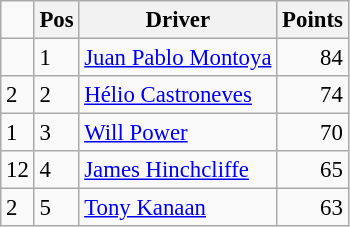<table class="wikitable" style="font-size: 95%;">
<tr>
<td></td>
<th>Pos</th>
<th>Driver</th>
<th>Points</th>
</tr>
<tr>
<td align="left"></td>
<td>1</td>
<td> <a href='#'>Juan Pablo Montoya</a></td>
<td align="right">84</td>
</tr>
<tr>
<td align="left"> 2</td>
<td>2</td>
<td> <a href='#'>Hélio Castroneves</a></td>
<td align="right">74</td>
</tr>
<tr>
<td align="left"> 1</td>
<td>3</td>
<td> <a href='#'>Will Power</a></td>
<td align="right">70</td>
</tr>
<tr>
<td align="left"> 12</td>
<td>4</td>
<td> <a href='#'>James Hinchcliffe</a></td>
<td align="right">65</td>
</tr>
<tr>
<td align="left"> 2</td>
<td>5</td>
<td> <a href='#'>Tony Kanaan</a></td>
<td align="right">63</td>
</tr>
</table>
